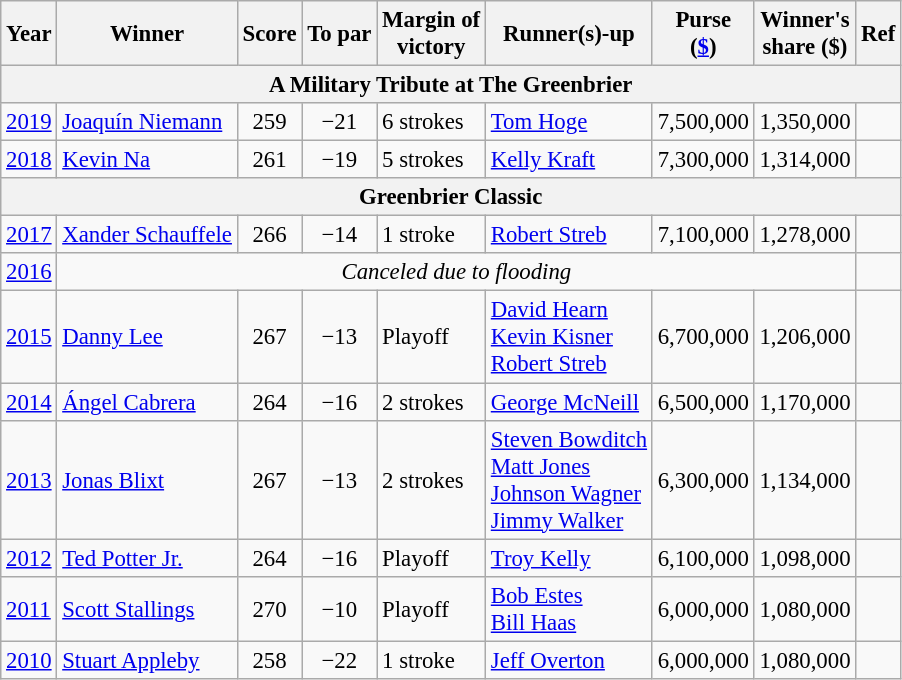<table class="wikitable" style="font-size:95%">
<tr>
<th>Year</th>
<th>Winner</th>
<th>Score</th>
<th>To par</th>
<th>Margin of<br>victory</th>
<th>Runner(s)-up</th>
<th>Purse<br>(<a href='#'>$</a>)</th>
<th>Winner's<br>share ($)</th>
<th>Ref</th>
</tr>
<tr>
<th colspan=11>A Military Tribute at The Greenbrier</th>
</tr>
<tr>
<td><a href='#'>2019</a></td>
<td> <a href='#'>Joaquín Niemann</a></td>
<td align=center>259</td>
<td align=center>−21</td>
<td>6 strokes</td>
<td> <a href='#'>Tom Hoge</a></td>
<td align=center>7,500,000</td>
<td align=center>1,350,000</td>
<td></td>
</tr>
<tr>
<td><a href='#'>2018</a></td>
<td> <a href='#'>Kevin Na</a></td>
<td align=center>261</td>
<td align=center>−19</td>
<td>5 strokes</td>
<td> <a href='#'>Kelly Kraft</a></td>
<td align=center>7,300,000</td>
<td align=center>1,314,000</td>
<td></td>
</tr>
<tr>
<th colspan=11>Greenbrier Classic</th>
</tr>
<tr>
<td><a href='#'>2017</a></td>
<td> <a href='#'>Xander Schauffele</a></td>
<td align=center>266</td>
<td align=center>−14</td>
<td>1 stroke</td>
<td> <a href='#'>Robert Streb</a></td>
<td align=center>7,100,000</td>
<td align=center>1,278,000</td>
<td></td>
</tr>
<tr>
<td><a href='#'>2016</a></td>
<td colspan="7" style="text-align:center;"><em>Canceled due to flooding</em></td>
<td></td>
</tr>
<tr>
<td><a href='#'>2015</a></td>
<td> <a href='#'>Danny Lee</a></td>
<td align=center>267</td>
<td align=center>−13</td>
<td>Playoff</td>
<td> <a href='#'>David Hearn</a><br> <a href='#'>Kevin Kisner</a><br> <a href='#'>Robert Streb</a></td>
<td align=center>6,700,000</td>
<td align=center>1,206,000</td>
<td></td>
</tr>
<tr>
<td><a href='#'>2014</a></td>
<td> <a href='#'>Ángel Cabrera</a></td>
<td align=center>264</td>
<td align=center>−16</td>
<td>2 strokes</td>
<td> <a href='#'>George McNeill</a></td>
<td align=center>6,500,000</td>
<td align=center>1,170,000</td>
<td></td>
</tr>
<tr>
<td><a href='#'>2013</a></td>
<td> <a href='#'>Jonas Blixt</a></td>
<td align=center>267</td>
<td align=center>−13</td>
<td>2 strokes</td>
<td> <a href='#'>Steven Bowditch</a><br> <a href='#'>Matt Jones</a><br> <a href='#'>Johnson Wagner</a><br> <a href='#'>Jimmy Walker</a></td>
<td align=center>6,300,000</td>
<td align=center>1,134,000</td>
<td></td>
</tr>
<tr>
<td><a href='#'>2012</a></td>
<td> <a href='#'>Ted Potter Jr.</a></td>
<td align=center>264</td>
<td align=center>−16</td>
<td>Playoff</td>
<td> <a href='#'>Troy Kelly</a></td>
<td align=center>6,100,000</td>
<td align=center>1,098,000</td>
<td></td>
</tr>
<tr>
<td><a href='#'>2011</a></td>
<td> <a href='#'>Scott Stallings</a></td>
<td align=center>270</td>
<td align=center>−10</td>
<td>Playoff</td>
<td> <a href='#'>Bob Estes</a><br> <a href='#'>Bill Haas</a></td>
<td align=center>6,000,000</td>
<td align=center>1,080,000</td>
<td></td>
</tr>
<tr>
<td><a href='#'>2010</a></td>
<td> <a href='#'>Stuart Appleby</a></td>
<td align=center>258</td>
<td align=center>−22</td>
<td>1 stroke</td>
<td> <a href='#'>Jeff Overton</a></td>
<td align=center>6,000,000</td>
<td align=center>1,080,000</td>
<td></td>
</tr>
</table>
